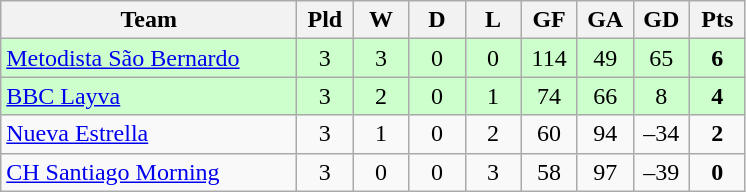<table class="wikitable" style="text-align: center;">
<tr>
<th width="190">Team</th>
<th width="30">Pld</th>
<th width="30">W</th>
<th width="30">D</th>
<th width="30">L</th>
<th width="30">GF</th>
<th width="30">GA</th>
<th width="30">GD</th>
<th width="30">Pts</th>
</tr>
<tr bgcolor=#ccffcc>
<td align="left"> <a href='#'>Metodista São Bernardo</a></td>
<td>3</td>
<td>3</td>
<td>0</td>
<td>0</td>
<td>114</td>
<td>49</td>
<td>65</td>
<td><strong>6</strong></td>
</tr>
<tr bgcolor=#ccffcc>
<td align="left"> <a href='#'>BBC Layva</a></td>
<td>3</td>
<td>2</td>
<td>0</td>
<td>1</td>
<td>74</td>
<td>66</td>
<td>8</td>
<td><strong>4</strong></td>
</tr>
<tr>
<td align="left"> <a href='#'>Nueva Estrella</a></td>
<td>3</td>
<td>1</td>
<td>0</td>
<td>2</td>
<td>60</td>
<td>94</td>
<td>–34</td>
<td><strong>2</strong></td>
</tr>
<tr>
<td align="left"> <a href='#'>CH Santiago Morning</a></td>
<td>3</td>
<td>0</td>
<td>0</td>
<td>3</td>
<td>58</td>
<td>97</td>
<td>–39</td>
<td><strong>0</strong></td>
</tr>
</table>
